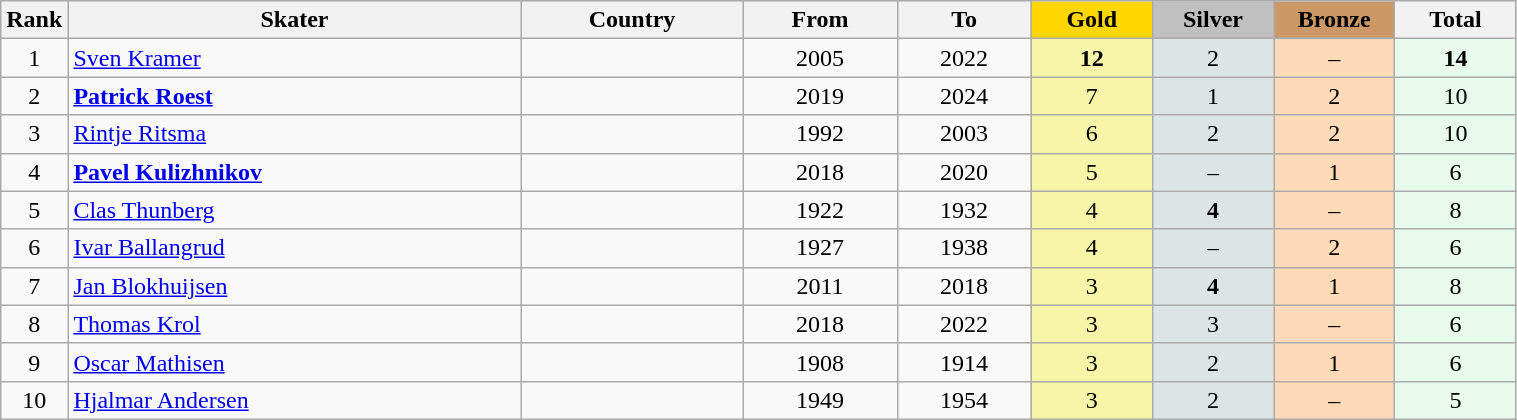<table class="wikitable plainrowheaders" width=80% style="text-align:center;">
<tr style="background-color:#EDEDED;">
<th class="hintergrundfarbe5" style="width:1em">Rank</th>
<th class="hintergrundfarbe5">Skater</th>
<th class="hintergrundfarbe5">Country</th>
<th class="hintergrundfarbe5">From</th>
<th class="hintergrundfarbe5">To</th>
<th style="background:    gold; width:8%">Gold</th>
<th style="background:  silver; width:8%">Silver</th>
<th style="background: #CC9966; width:8%">Bronze</th>
<th class="hintergrundfarbe5" style="width:8%">Total</th>
</tr>
<tr>
<td>1</td>
<td align="left"><a href='#'>Sven Kramer</a></td>
<td align="left"></td>
<td>2005</td>
<td>2022</td>
<td bgcolor="#F7F6A8"><strong>12</strong></td>
<td bgcolor="#DCE5E5">2</td>
<td bgcolor="#FFDAB9">–</td>
<td bgcolor="#E7FAEC"><strong>14</strong></td>
</tr>
<tr align="center">
<td>2</td>
<td align="left"><strong><a href='#'>Patrick Roest</a></strong></td>
<td align="left"></td>
<td>2019</td>
<td>2024</td>
<td bgcolor="#F7F6A8">7</td>
<td bgcolor="#DCE5E5">1</td>
<td bgcolor="#FFDAB9">2</td>
<td bgcolor="#E7FAEC">10</td>
</tr>
<tr align="center">
<td>3</td>
<td align="left"><a href='#'>Rintje Ritsma</a></td>
<td align="left"></td>
<td>1992</td>
<td>2003</td>
<td bgcolor="#F7F6A8">6</td>
<td bgcolor="#DCE5E5">2</td>
<td bgcolor="#FFDAB9">2</td>
<td bgcolor="#E7FAEC">10</td>
</tr>
<tr align="center">
<td>4</td>
<td align="left"><strong><a href='#'>Pavel Kulizhnikov</a></strong></td>
<td align="left"></td>
<td>2018</td>
<td>2020</td>
<td bgcolor="#F7F6A8">5</td>
<td bgcolor="#DCE5E5">–</td>
<td bgcolor="#FFDAB9">1</td>
<td bgcolor="#E7FAEC">6</td>
</tr>
<tr align="center">
<td>5</td>
<td align="left"><a href='#'>Clas Thunberg</a></td>
<td align="left"></td>
<td>1922</td>
<td>1932</td>
<td bgcolor="#F7F6A8">4</td>
<td bgcolor="#DCE5E5"><strong>4</strong></td>
<td bgcolor="#FFDAB9">–</td>
<td bgcolor="#E7FAEC">8</td>
</tr>
<tr align="center">
<td>6</td>
<td align="left"><a href='#'>Ivar Ballangrud</a></td>
<td align="left"></td>
<td>1927</td>
<td>1938</td>
<td bgcolor="#F7F6A8">4</td>
<td bgcolor="#DCE5E5">–</td>
<td bgcolor="#FFDAB9">2</td>
<td bgcolor="#E7FAEC">6</td>
</tr>
<tr align="center">
<td>7</td>
<td align="left"><a href='#'>Jan Blokhuijsen</a></td>
<td align="left"></td>
<td>2011</td>
<td>2018</td>
<td bgcolor="#F7F6A8">3</td>
<td bgcolor="#DCE5E5"><strong>4</strong></td>
<td bgcolor="#FFDAB9">1</td>
<td bgcolor="#E7FAEC">8</td>
</tr>
<tr align="center">
<td>8</td>
<td align="left"><a href='#'>Thomas Krol</a></td>
<td align="left"></td>
<td>2018</td>
<td>2022</td>
<td bgcolor="#F7F6A8">3</td>
<td bgcolor="#DCE5E5">3</td>
<td bgcolor="#FFDAB9">–</td>
<td bgcolor="#E7FAEC">6</td>
</tr>
<tr align="center">
<td>9</td>
<td align="left"><a href='#'>Oscar Mathisen</a></td>
<td align="left"></td>
<td>1908</td>
<td>1914</td>
<td bgcolor="#F7F6A8">3</td>
<td bgcolor="#DCE5E5">2</td>
<td bgcolor="#FFDAB9">1</td>
<td bgcolor="#E7FAEC">6</td>
</tr>
<tr align="center">
<td>10</td>
<td align="left"><a href='#'>Hjalmar Andersen</a></td>
<td align="left"></td>
<td>1949</td>
<td>1954</td>
<td bgcolor="#F7F6A8">3</td>
<td bgcolor="#DCE5E5">2</td>
<td bgcolor="#FFDAB9">–</td>
<td bgcolor="#E7FAEC">5</td>
</tr>
</table>
